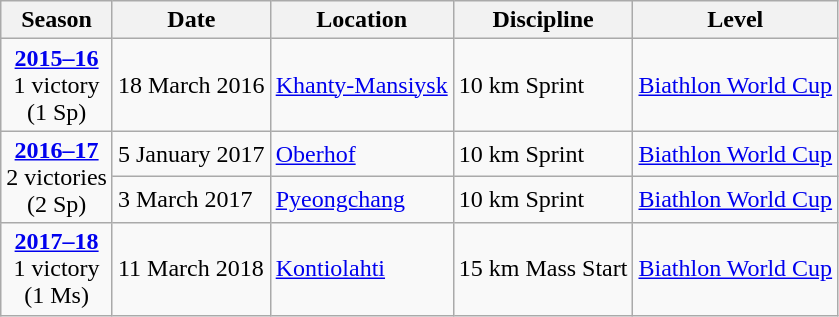<table class="wikitable">
<tr>
<th>Season</th>
<th>Date</th>
<th>Location</th>
<th>Discipline</th>
<th>Level</th>
</tr>
<tr>
<td style="text-align:center;"><strong><a href='#'>2015–16</a></strong> <br> 1 victory <br> (1 Sp)</td>
<td>18 March 2016</td>
<td> <a href='#'>Khanty-Mansiysk</a></td>
<td>10 km Sprint</td>
<td><a href='#'>Biathlon World Cup</a></td>
</tr>
<tr>
<td rowspan="2" style="text-align:center;"><strong><a href='#'>2016–17</a></strong> <br> 2 victories <br> (2 Sp)</td>
<td>5 January 2017</td>
<td> <a href='#'>Oberhof</a></td>
<td>10 km Sprint</td>
<td><a href='#'>Biathlon World Cup</a></td>
</tr>
<tr>
<td>3 March 2017</td>
<td> <a href='#'>Pyeongchang</a></td>
<td>10 km Sprint</td>
<td><a href='#'>Biathlon World Cup</a></td>
</tr>
<tr>
<td style="text-align:center;"><strong><a href='#'>2017–18</a></strong> <br> 1 victory <br> (1 Ms)</td>
<td>11 March 2018</td>
<td> <a href='#'>Kontiolahti</a></td>
<td>15 km Mass Start</td>
<td><a href='#'>Biathlon World Cup</a></td>
</tr>
</table>
